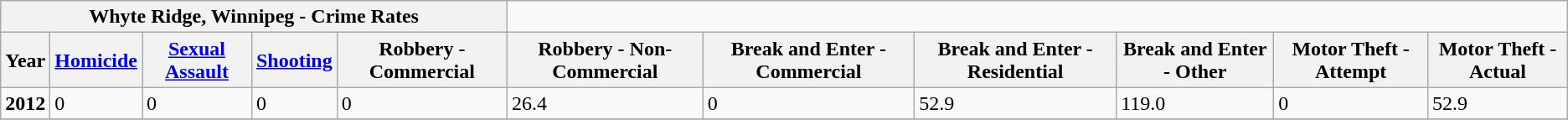<table class="wikitable sortable" border="1">
<tr>
<th colspan="5">Whyte Ridge, Winnipeg - Crime Rates </th>
</tr>
<tr>
<th>Year</th>
<th><a href='#'>Homicide</a></th>
<th><a href='#'>Sexual Assault</a></th>
<th><a href='#'>Shooting</a></th>
<th>Robbery - Commercial</th>
<th>Robbery - Non-Commercial</th>
<th>Break and Enter - Commercial</th>
<th>Break and Enter - Residential</th>
<th>Break and Enter - Other</th>
<th>Motor Theft - Attempt</th>
<th>Motor Theft - Actual</th>
</tr>
<tr>
<td><strong>2012</strong></td>
<td>0</td>
<td>0</td>
<td>0</td>
<td>0</td>
<td>26.4</td>
<td>0</td>
<td>52.9</td>
<td>119.0</td>
<td>0</td>
<td>52.9</td>
</tr>
<tr>
</tr>
</table>
